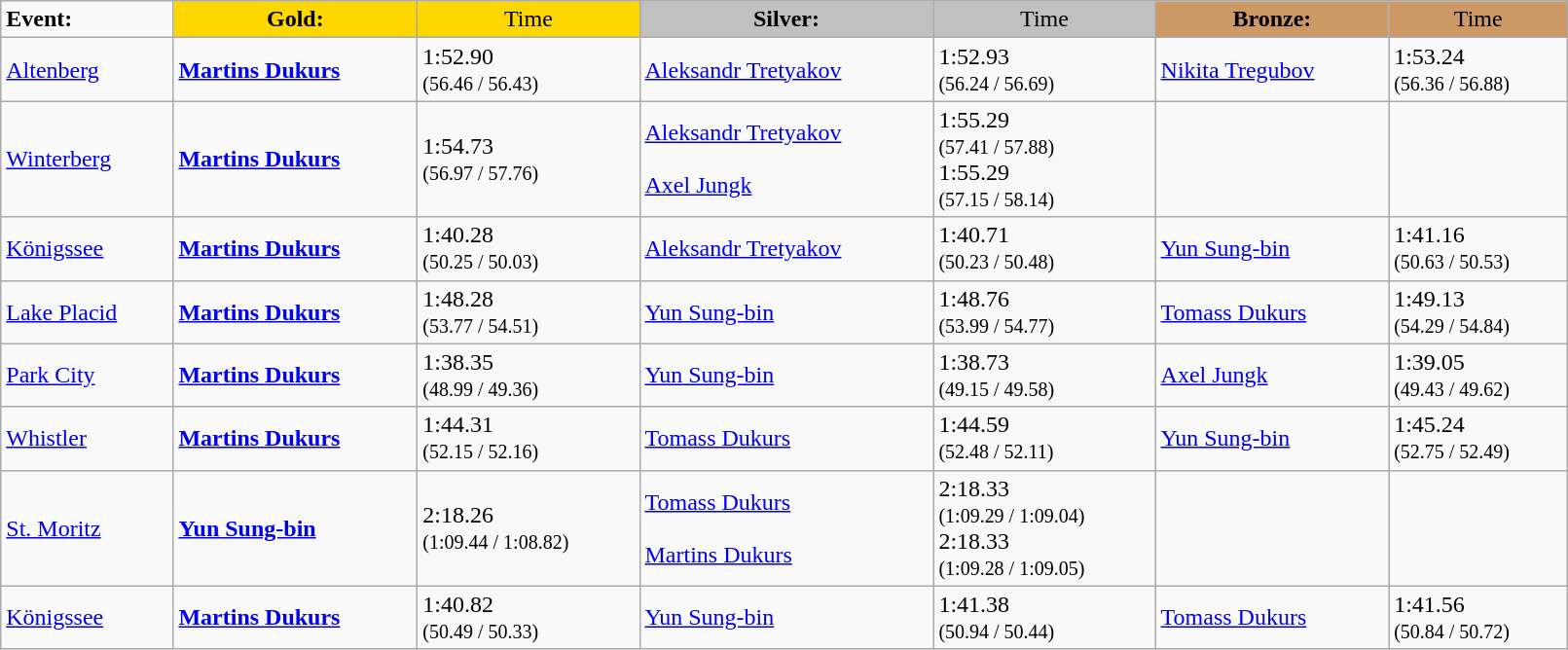<table class="wikitable" style="width:85%;">
<tr>
<td><strong>Event:</strong></td>
<td !  style="text-align:center; background:gold;"><strong>Gold:</strong></td>
<td !  style="text-align:center; background:gold;">Time</td>
<td !  style="text-align:center; background:silver;"><strong>Silver:</strong></td>
<td !  style="text-align:center; background:silver;">Time</td>
<td !  style="text-align:center; background:#c96;"><strong>Bronze:</strong></td>
<td !  style="text-align:center; background:#c96;">Time</td>
</tr>
<tr>
<td> <a href='#'>Altenberg</a></td>
<td> <strong><a href='#'>Martins Dukurs</a></strong></td>
<td>1:52.90<br><small>(56.46 / 56.43)</small></td>
<td> <a href='#'>Aleksandr Tretyakov</a></td>
<td>1:52.93<br><small>(56.24 / 56.69)</small></td>
<td> <a href='#'>Nikita Tregubov</a></td>
<td>1:53.24<br><small>(56.36 / 56.88)</small></td>
</tr>
<tr>
<td> <a href='#'>Winterberg</a></td>
<td> <strong><a href='#'>Martins Dukurs</a></strong></td>
<td>1:54.73<br><small>(56.97 / 57.76)</small></td>
<td> <a href='#'>Aleksandr Tretyakov</a><br><br> <a href='#'>Axel Jungk</a></td>
<td>1:55.29<br><small>(57.41 / 57.88)</small><br>1:55.29<br><small>(57.15 / 58.14)</small></td>
<td></td>
<td></td>
</tr>
<tr>
<td> <a href='#'>Königssee</a></td>
<td> <strong><a href='#'>Martins Dukurs</a></strong></td>
<td>1:40.28<br><small>(50.25 / 50.03)</small></td>
<td> <a href='#'>Aleksandr Tretyakov</a></td>
<td>1:40.71<br><small>(50.23 / 50.48)</small></td>
<td> <a href='#'>Yun Sung-bin</a></td>
<td>1:41.16<br><small>(50.63 / 50.53)</small></td>
</tr>
<tr>
<td> <a href='#'>Lake Placid</a></td>
<td> <strong><a href='#'>Martins Dukurs</a></strong></td>
<td>1:48.28<br><small>(53.77 / 54.51)</small></td>
<td> <a href='#'>Yun Sung-bin</a></td>
<td>1:48.76<br><small>(53.99 / 54.77)</small></td>
<td> <a href='#'>Tomass Dukurs</a></td>
<td>1:49.13<br><small>(54.29 / 54.84)</small></td>
</tr>
<tr>
<td> <a href='#'>Park City</a></td>
<td> <strong><a href='#'>Martins Dukurs</a></strong></td>
<td>1:38.35<br><small>(48.99 / 49.36)</small></td>
<td> <a href='#'>Yun Sung-bin</a></td>
<td>1:38.73<br><small>(49.15 / 49.58)</small></td>
<td> <a href='#'>Axel Jungk</a></td>
<td>1:39.05<br><small>(49.43 / 49.62)</small></td>
</tr>
<tr>
<td> <a href='#'>Whistler</a></td>
<td> <strong><a href='#'>Martins Dukurs</a></strong></td>
<td>1:44.31 <br><small>(52.15 / 52.16)</small></td>
<td> <a href='#'>Tomass Dukurs</a></td>
<td>1:44.59<br><small>(52.48 / 52.11)</small></td>
<td> <a href='#'>Yun Sung-bin</a></td>
<td>1:45.24<br><small>(52.75 / 52.49)</small></td>
</tr>
<tr>
<td> <a href='#'>St. Moritz</a></td>
<td> <strong><a href='#'>Yun Sung-bin</a></strong></td>
<td>2:18.26<br><small>(1:09.44 / 1:08.82)</small></td>
<td> <a href='#'>Tomass Dukurs</a><br><br> <a href='#'>Martins Dukurs</a></td>
<td>2:18.33<br><small>(1:09.29 / 1:09.04)</small><br>2:18.33<br><small>(1:09.28 / 1:09.05)</small></td>
<td></td>
<td></td>
</tr>
<tr>
<td> <a href='#'>Königssee</a></td>
<td> <strong><a href='#'>Martins Dukurs</a></strong></td>
<td>1:40.82 <br><small>(50.49 / 50.33)</small></td>
<td> <a href='#'>Yun Sung-bin</a></td>
<td>1:41.38 <br><small>(50.94 / 50.44)</small></td>
<td> <a href='#'>Tomass Dukurs</a></td>
<td>1:41.56<br><small>(50.84 / 50.72)</small></td>
</tr>
</table>
